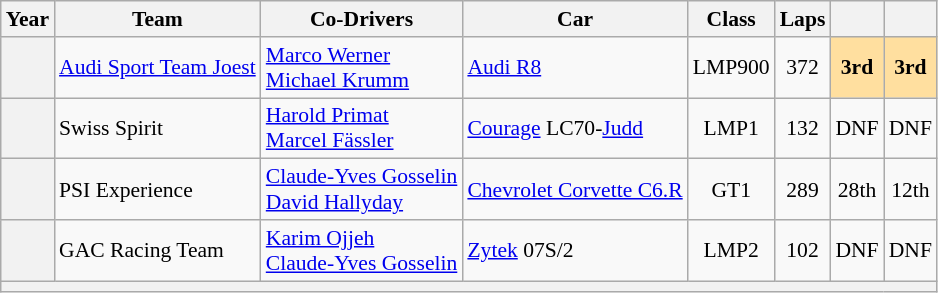<table class="wikitable" style="text-align:center; font-size:90%">
<tr>
<th>Year</th>
<th>Team</th>
<th>Co-Drivers</th>
<th>Car</th>
<th>Class</th>
<th>Laps</th>
<th></th>
<th></th>
</tr>
<tr>
<th></th>
<td align="left"> <a href='#'>Audi Sport Team Joest</a></td>
<td align="left"> <a href='#'>Marco Werner</a><br> <a href='#'>Michael Krumm</a></td>
<td align="left"><a href='#'>Audi R8</a></td>
<td>LMP900</td>
<td>372</td>
<td style="background:#FFDF9F;"><strong>3rd</strong></td>
<td style="background:#FFDF9F;"><strong>3rd</strong></td>
</tr>
<tr>
<th></th>
<td align="left"> Swiss Spirit</td>
<td align="left"> <a href='#'>Harold Primat</a><br> <a href='#'>Marcel Fässler</a></td>
<td align="left"><a href='#'>Courage</a> LC70-<a href='#'>Judd</a></td>
<td>LMP1</td>
<td>132</td>
<td>DNF</td>
<td>DNF</td>
</tr>
<tr>
<th></th>
<td align="left"> PSI Experience</td>
<td align="left"> <a href='#'>Claude-Yves Gosselin</a><br> <a href='#'>David Hallyday</a></td>
<td align="left"><a href='#'>Chevrolet Corvette C6.R</a></td>
<td>GT1</td>
<td>289</td>
<td>28th</td>
<td>12th</td>
</tr>
<tr>
<th></th>
<td align="left"> GAC Racing Team</td>
<td align="left"> <a href='#'>Karim Ojjeh</a><br> <a href='#'>Claude-Yves Gosselin</a></td>
<td align="left"><a href='#'>Zytek</a> 07S/2</td>
<td>LMP2</td>
<td>102</td>
<td>DNF</td>
<td>DNF</td>
</tr>
<tr>
<th colspan="8"></th>
</tr>
</table>
